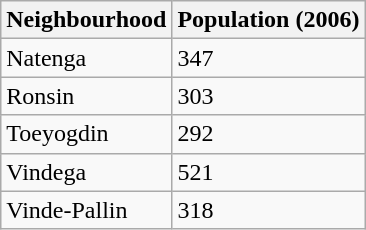<table class="wikitable">
<tr>
<th>Neighbourhood</th>
<th>Population (2006)</th>
</tr>
<tr>
<td>Natenga</td>
<td>347</td>
</tr>
<tr>
<td>Ronsin</td>
<td>303</td>
</tr>
<tr>
<td>Toeyogdin</td>
<td>292</td>
</tr>
<tr>
<td>Vindega</td>
<td>521</td>
</tr>
<tr>
<td>Vinde-Pallin</td>
<td>318</td>
</tr>
</table>
